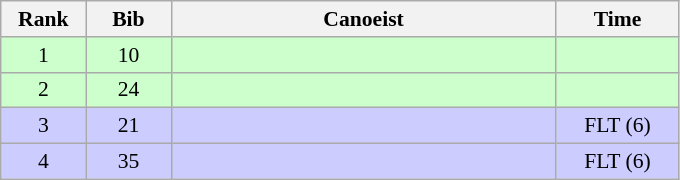<table class="wikitable" style="font-size:90%; text-align:center">
<tr>
<th width="50">Rank</th>
<th width="50">Bib</th>
<th width="250">Canoeist</th>
<th width="75">Time</th>
</tr>
<tr bgcolor="#CCFFCC">
<td>1</td>
<td>10</td>
<td align="left"></td>
<td></td>
</tr>
<tr bgcolor="#CCFFCC">
<td>2</td>
<td>24</td>
<td align="left"></td>
<td></td>
</tr>
<tr bgcolor="#CCCCFF">
<td>3</td>
<td>21</td>
<td align="left"></td>
<td>FLT (6)</td>
</tr>
<tr bgcolor="#CCCCFF">
<td>4</td>
<td>35</td>
<td align="left"></td>
<td>FLT (6)</td>
</tr>
</table>
